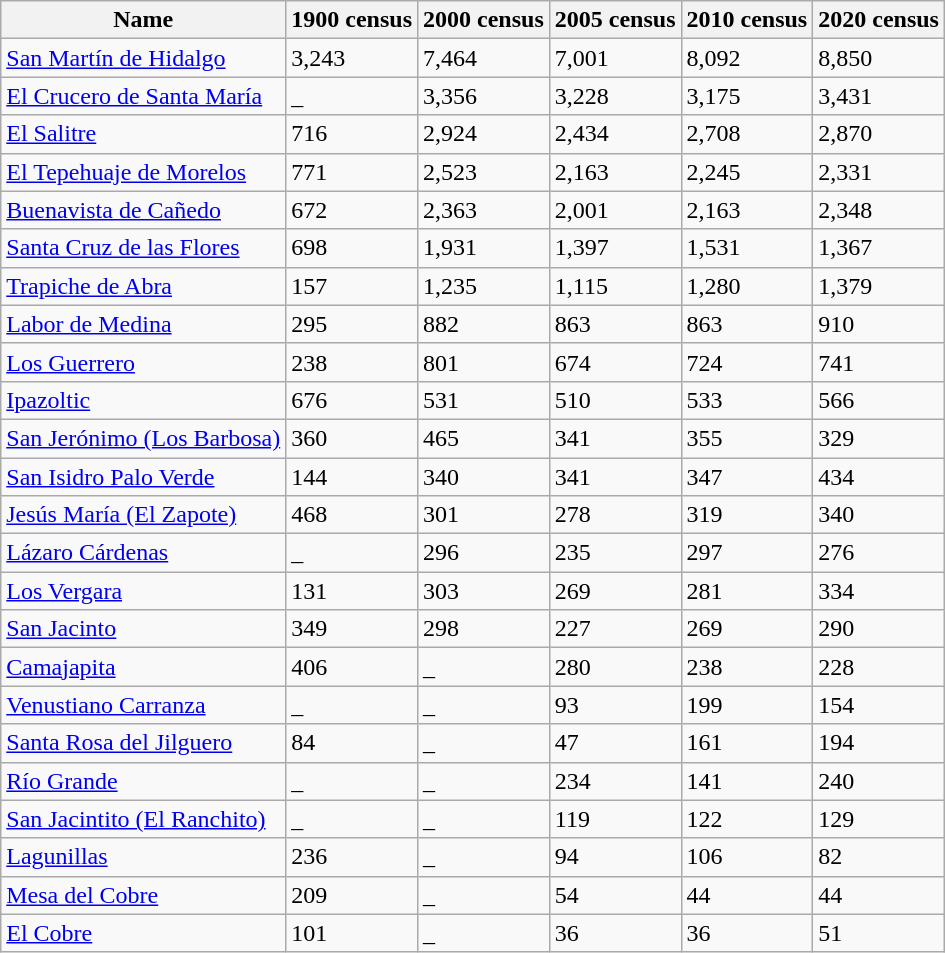<table class="wikitable">
<tr>
<th>Name</th>
<th>1900 census</th>
<th>2000 census</th>
<th>2005 census</th>
<th>2010 census</th>
<th>2020 census</th>
</tr>
<tr>
<td><a href='#'>San Martín de Hidalgo</a></td>
<td>3,243</td>
<td>7,464</td>
<td>7,001</td>
<td>8,092</td>
<td>8,850</td>
</tr>
<tr>
<td><a href='#'>El Crucero de Santa María</a></td>
<td>_</td>
<td>3,356</td>
<td>3,228</td>
<td>3,175</td>
<td>3,431</td>
</tr>
<tr>
<td><a href='#'>El Salitre</a></td>
<td>716</td>
<td>2,924</td>
<td>2,434</td>
<td>2,708</td>
<td>2,870</td>
</tr>
<tr>
<td><a href='#'>El Tepehuaje de Morelos</a></td>
<td>771</td>
<td>2,523</td>
<td>2,163</td>
<td>2,245</td>
<td>2,331</td>
</tr>
<tr>
<td><a href='#'>Buenavista de Cañedo</a></td>
<td>672</td>
<td>2,363</td>
<td>2,001</td>
<td>2,163</td>
<td>2,348</td>
</tr>
<tr>
<td><a href='#'>Santa Cruz de las Flores</a></td>
<td>698</td>
<td>1,931</td>
<td>1,397</td>
<td>1,531</td>
<td>1,367</td>
</tr>
<tr>
<td><a href='#'>Trapiche de Abra</a></td>
<td>157</td>
<td>1,235</td>
<td>1,115</td>
<td>1,280</td>
<td>1,379</td>
</tr>
<tr>
<td><a href='#'>Labor de Medina</a></td>
<td>295</td>
<td>882</td>
<td>863</td>
<td>863</td>
<td>910</td>
</tr>
<tr>
<td><a href='#'>Los Guerrero</a></td>
<td>238</td>
<td>801</td>
<td>674</td>
<td>724</td>
<td>741</td>
</tr>
<tr>
<td><a href='#'>Ipazoltic</a></td>
<td>676</td>
<td>531</td>
<td>510</td>
<td>533</td>
<td>566</td>
</tr>
<tr>
<td><a href='#'>San Jerónimo (Los Barbosa)</a></td>
<td>360</td>
<td>465</td>
<td>341</td>
<td>355</td>
<td>329</td>
</tr>
<tr>
<td><a href='#'>San Isidro Palo Verde</a></td>
<td>144</td>
<td>340</td>
<td>341</td>
<td>347</td>
<td>434</td>
</tr>
<tr>
<td><a href='#'>Jesús María (El Zapote)</a></td>
<td>468</td>
<td>301</td>
<td>278</td>
<td>319</td>
<td>340</td>
</tr>
<tr>
<td><a href='#'>Lázaro Cárdenas</a></td>
<td>_</td>
<td>296</td>
<td>235</td>
<td>297</td>
<td>276</td>
</tr>
<tr>
<td><a href='#'>Los Vergara</a></td>
<td>131</td>
<td>303</td>
<td>269</td>
<td>281</td>
<td>334</td>
</tr>
<tr>
<td><a href='#'>San Jacinto</a></td>
<td>349</td>
<td>298</td>
<td>227</td>
<td>269</td>
<td>290</td>
</tr>
<tr>
<td><a href='#'>Camajapita</a></td>
<td>406</td>
<td>_</td>
<td>280</td>
<td>238</td>
<td>228</td>
</tr>
<tr>
<td><a href='#'>Venustiano Carranza</a></td>
<td>_</td>
<td>_</td>
<td>93</td>
<td>199</td>
<td>154</td>
</tr>
<tr>
<td><a href='#'>Santa Rosa del Jilguero</a></td>
<td>84</td>
<td>_</td>
<td>47</td>
<td>161</td>
<td>194</td>
</tr>
<tr>
<td><a href='#'>Río Grande</a></td>
<td>_</td>
<td>_</td>
<td>234</td>
<td>141</td>
<td>240</td>
</tr>
<tr>
<td><a href='#'>San Jacintito (El Ranchito)</a></td>
<td>_</td>
<td>_</td>
<td>119</td>
<td>122</td>
<td>129</td>
</tr>
<tr>
<td><a href='#'>Lagunillas</a></td>
<td>236</td>
<td>_</td>
<td>94</td>
<td>106</td>
<td>82</td>
</tr>
<tr>
<td><a href='#'>Mesa del Cobre</a></td>
<td>209</td>
<td>_</td>
<td>54</td>
<td>44</td>
<td>44</td>
</tr>
<tr>
<td><a href='#'>El Cobre</a></td>
<td>101</td>
<td>_</td>
<td>36</td>
<td>36</td>
<td>51</td>
</tr>
</table>
